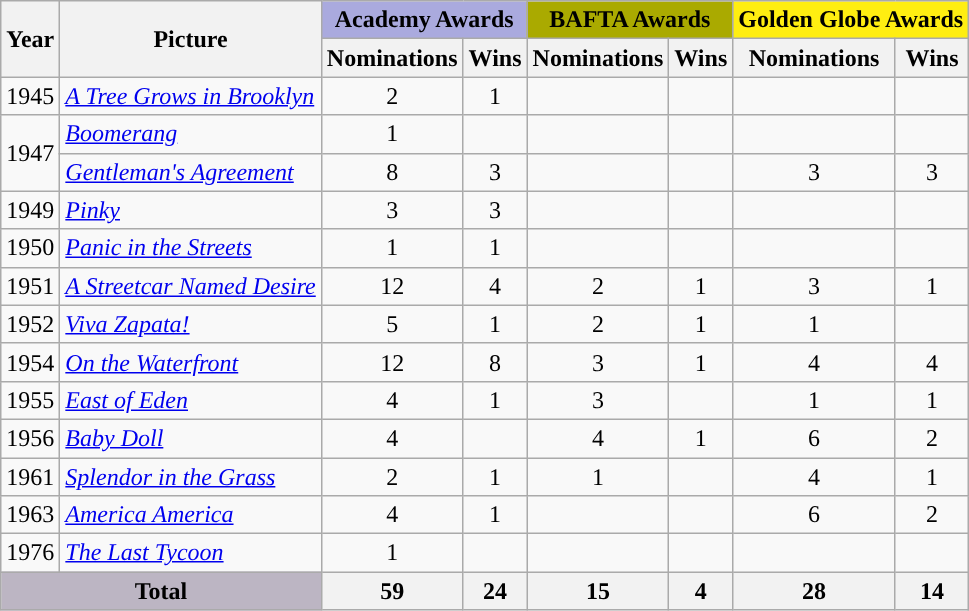<table class="wikitable">
<tr>
<th rowspan="2">Year</th>
<th rowspan="2">Picture</th>
<th colspan="2" style="background-color:#aaaade;">Academy Awards</th>
<th colspan="2" style="background-color:#aa0;">BAFTA Awards</th>
<th colspan="2" style="background-color:#fe1;">Golden Globe Awards</th>
</tr>
<tr>
<th>Nominations</th>
<th>Wins</th>
<th>Nominations</th>
<th>Wins</th>
<th>Nominations</th>
<th>Wins</th>
</tr>
<tr>
<td>1945</td>
<td><em><a href='#'>A Tree Grows in Brooklyn</a></em></td>
<td align=center>2</td>
<td align=center>1</td>
<td></td>
<td></td>
<td></td>
<td></td>
</tr>
<tr>
<td rowspan="2">1947</td>
<td><em><a href='#'>Boomerang</a></em></td>
<td align=center>1</td>
<td></td>
<td></td>
<td></td>
<td></td>
<td></td>
</tr>
<tr>
<td><em><a href='#'>Gentleman's Agreement</a></em></td>
<td align=center>8</td>
<td align=center>3</td>
<td></td>
<td></td>
<td align=center>3</td>
<td align=center>3</td>
</tr>
<tr>
<td>1949</td>
<td><em><a href='#'>Pinky</a></em></td>
<td align=center>3</td>
<td align=center>3</td>
<td></td>
<td></td>
<td></td>
<td></td>
</tr>
<tr>
<td>1950</td>
<td><em><a href='#'>Panic in the Streets</a></em></td>
<td align=center>1</td>
<td align=center>1</td>
<td></td>
<td></td>
<td></td>
<td></td>
</tr>
<tr>
<td>1951</td>
<td><em><a href='#'>A Streetcar Named Desire</a></em></td>
<td align=center>12</td>
<td align=center>4</td>
<td align=center>2</td>
<td align=center>1</td>
<td align=center>3</td>
<td align=center>1</td>
</tr>
<tr>
<td>1952</td>
<td><em><a href='#'>Viva Zapata!</a></em></td>
<td align=center>5</td>
<td align=center>1</td>
<td align=center>2</td>
<td align=center>1</td>
<td align=center>1</td>
<td></td>
</tr>
<tr>
<td>1954</td>
<td><em><a href='#'>On the Waterfront</a></em></td>
<td align=center>12</td>
<td align=center>8</td>
<td align=center>3</td>
<td align=center>1</td>
<td align=center>4</td>
<td align=center>4</td>
</tr>
<tr>
<td>1955</td>
<td><em><a href='#'>East of Eden</a></em></td>
<td align=center>4</td>
<td align=center>1</td>
<td align=center>3</td>
<td></td>
<td align=center>1</td>
<td align=center>1</td>
</tr>
<tr>
<td>1956</td>
<td><em><a href='#'>Baby Doll</a></em></td>
<td align=center>4</td>
<td></td>
<td align=center>4</td>
<td align=center>1</td>
<td align=center>6</td>
<td align=center>2</td>
</tr>
<tr>
<td>1961</td>
<td><em><a href='#'>Splendor in the Grass</a></em></td>
<td align=center>2</td>
<td align=center>1</td>
<td align=center>1</td>
<td></td>
<td align=center>4</td>
<td align=center>1</td>
</tr>
<tr>
<td>1963</td>
<td><em><a href='#'>America America</a></em></td>
<td align=center>4</td>
<td align=center>1</td>
<td></td>
<td></td>
<td align=center>6</td>
<td align=center>2</td>
</tr>
<tr>
<td>1976</td>
<td><em><a href='#'>The Last Tycoon</a></em></td>
<td align=center>1</td>
<td></td>
<td></td>
<td></td>
<td></td>
<td></td>
</tr>
<tr>
<th colspan="2" style="background-color:#bcb5c3">Total</th>
<th>59</th>
<th>24</th>
<th>15</th>
<th>4</th>
<th>28</th>
<th>14</th>
</tr>
</table>
